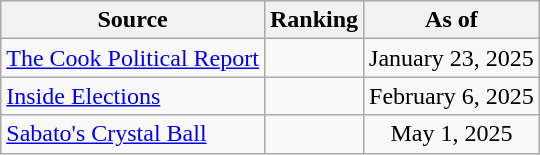<table class="wikitable" style=text-align:center>
<tr>
<th>Source</th>
<th>Ranking</th>
<th>As of</th>
</tr>
<tr>
<td align=left><a href='#'>The Cook Political Report</a></td>
<td></td>
<td>January 23, 2025</td>
</tr>
<tr>
<td align=left><a href='#'>Inside Elections</a></td>
<td></td>
<td>February 6, 2025</td>
</tr>
<tr>
<td align=left><a href='#'>Sabato's Crystal Ball</a></td>
<td></td>
<td>May 1, 2025</td>
</tr>
</table>
